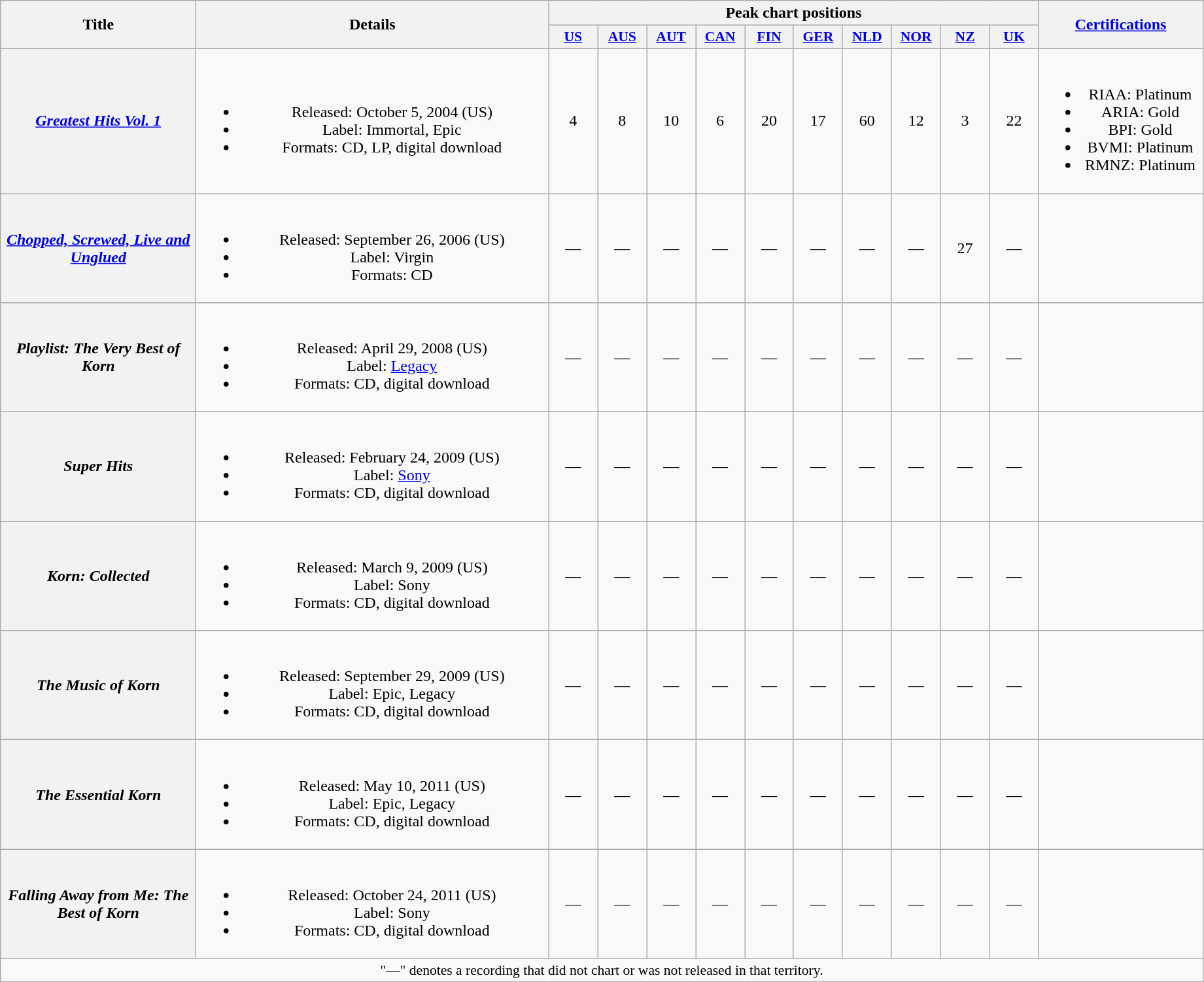<table class="wikitable plainrowheaders" style="text-align:center;">
<tr>
<th scope="col" rowspan="2" style="width:12em;">Title</th>
<th scope="col" rowspan="2" style="width:22em;">Details</th>
<th scope="col" colspan="10">Peak chart positions</th>
<th scope="col" rowspan="2" style="width:10em;"><a href='#'>Certifications</a></th>
</tr>
<tr>
<th scope="col" style="width:3em;font-size:90%;"><a href='#'>US</a><br></th>
<th scope="col" style="width:3em;font-size:90%;"><a href='#'>AUS</a><br></th>
<th scope="col" style="width:3em;font-size:90%;"><a href='#'>AUT</a><br></th>
<th scope="col" style="width:3em;font-size:90%;"><a href='#'>CAN</a><br></th>
<th scope="col" style="width:3em;font-size:90%;"><a href='#'>FIN</a><br></th>
<th scope="col" style="width:3em;font-size:90%;"><a href='#'>GER</a><br></th>
<th scope="col" style="width:3em;font-size:90%;"><a href='#'>NLD</a><br></th>
<th scope="col" style="width:3em;font-size:90%;"><a href='#'>NOR</a><br></th>
<th scope="col" style="width:3em;font-size:90%;"><a href='#'>NZ</a><br></th>
<th scope="col" style="width:3em;font-size:90%;"><a href='#'>UK</a><br></th>
</tr>
<tr>
<th scope="row"><em><a href='#'>Greatest Hits Vol. 1</a></em></th>
<td><br><ul><li>Released: October 5, 2004 <span>(US)</span></li><li>Label: Immortal, Epic</li><li>Formats: CD, LP, digital download</li></ul></td>
<td>4</td>
<td>8</td>
<td>10</td>
<td>6</td>
<td>20</td>
<td>17</td>
<td>60</td>
<td>12</td>
<td>3</td>
<td>22</td>
<td><br><ul><li>RIAA: Platinum</li><li>ARIA: Gold</li><li>BPI: Gold</li><li>BVMI: Platinum</li><li>RMNZ: Platinum</li></ul></td>
</tr>
<tr>
<th scope="row"><em><a href='#'>Chopped, Screwed, Live and Unglued</a></em></th>
<td><br><ul><li>Released: September 26, 2006 <span>(US)</span></li><li>Label: Virgin</li><li>Formats: CD</li></ul></td>
<td>—</td>
<td>—</td>
<td>—</td>
<td>—</td>
<td>—</td>
<td>—</td>
<td>—</td>
<td>—</td>
<td>27</td>
<td>—</td>
<td></td>
</tr>
<tr>
<th scope="row"><em>Playlist: The Very Best of Korn</em></th>
<td><br><ul><li>Released: April 29, 2008 <span>(US)</span></li><li>Label: <a href='#'>Legacy</a></li><li>Formats: CD, digital download</li></ul></td>
<td>—</td>
<td>—</td>
<td>—</td>
<td>—</td>
<td>—</td>
<td>—</td>
<td>—</td>
<td>—</td>
<td>—</td>
<td>—</td>
<td></td>
</tr>
<tr>
<th scope="row"><em>Super Hits</em></th>
<td><br><ul><li>Released: February 24, 2009 <span>(US)</span></li><li>Label: <a href='#'>Sony</a></li><li>Formats: CD, digital download</li></ul></td>
<td>—</td>
<td>—</td>
<td>—</td>
<td>—</td>
<td>—</td>
<td>—</td>
<td>—</td>
<td>—</td>
<td>—</td>
<td>—</td>
<td></td>
</tr>
<tr>
<th scope="row"><em>Korn: Collected</em></th>
<td><br><ul><li>Released: March 9, 2009 <span>(US)</span></li><li>Label: Sony</li><li>Formats: CD, digital download</li></ul></td>
<td>—</td>
<td>—</td>
<td>—</td>
<td>—</td>
<td>—</td>
<td>—</td>
<td>—</td>
<td>—</td>
<td>—</td>
<td>—</td>
<td></td>
</tr>
<tr>
<th scope="row"><em>The Music of Korn</em></th>
<td><br><ul><li>Released: September 29, 2009 <span>(US)</span></li><li>Label: Epic, Legacy</li><li>Formats: CD, digital download</li></ul></td>
<td>—</td>
<td>—</td>
<td>—</td>
<td>—</td>
<td>—</td>
<td>—</td>
<td>—</td>
<td>—</td>
<td>—</td>
<td>—</td>
<td></td>
</tr>
<tr>
<th scope="row"><em>The Essential Korn</em></th>
<td><br><ul><li>Released: May 10, 2011 <span>(US)</span></li><li>Label: Epic, Legacy</li><li>Formats: CD, digital download</li></ul></td>
<td>—</td>
<td>—</td>
<td>—</td>
<td>—</td>
<td>—</td>
<td>—</td>
<td>—</td>
<td>—</td>
<td>—</td>
<td>—</td>
<td></td>
</tr>
<tr>
<th scope="row"><em>Falling Away from Me: The Best of Korn</em></th>
<td><br><ul><li>Released: October 24, 2011 <span>(US)</span></li><li>Label: Sony</li><li>Formats: CD, digital download</li></ul></td>
<td>—</td>
<td>—</td>
<td>—</td>
<td>—</td>
<td>—</td>
<td>—</td>
<td>—</td>
<td>—</td>
<td>—</td>
<td>—</td>
<td></td>
</tr>
<tr>
<td colspan="15" style="font-size:90%">"—" denotes a recording that did not chart or was not released in that territory.</td>
</tr>
</table>
